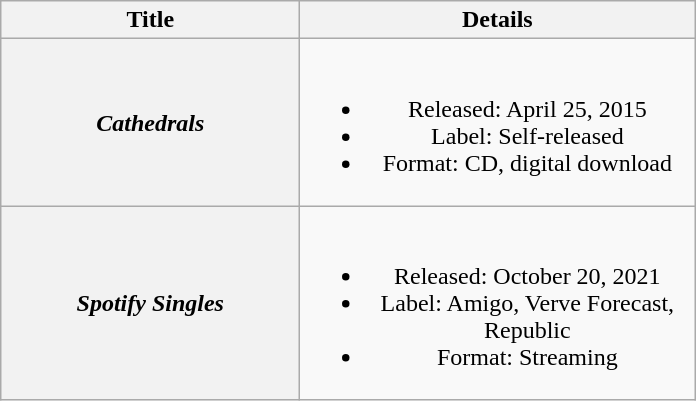<table class="wikitable plainrowheaders" style="text-align:center;" border="1">
<tr>
<th scope="col" rowspan="1" style="width:12em;">Title</th>
<th scope="col" rowspan="1" style="width:16em;">Details</th>
</tr>
<tr>
<th scope="row"><em>Cathedrals</em></th>
<td><br><ul><li>Released: April 25, 2015</li><li>Label: Self-released</li><li>Format: CD, digital download</li></ul></td>
</tr>
<tr>
<th scope="row"><em>Spotify Singles</em></th>
<td><br><ul><li>Released: October 20, 2021</li><li>Label: Amigo, Verve Forecast, Republic</li><li>Format: Streaming</li></ul></td>
</tr>
</table>
